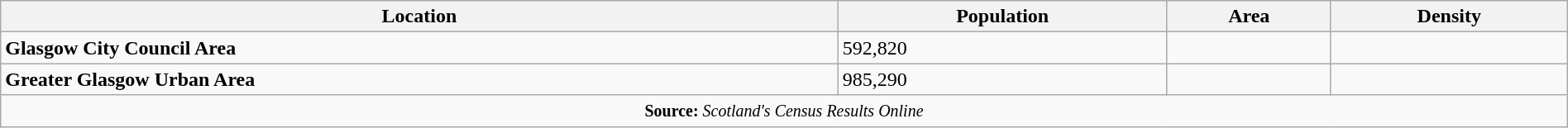<table class="wikitable collapsible collapsed" width="100%">
<tr>
<th>Location</th>
<th>Population</th>
<th>Area</th>
<th>Density</th>
</tr>
<tr>
<td><strong>Glasgow City Council Area</strong></td>
<td>592,820</td>
<td></td>
<td></td>
</tr>
<tr>
<td><strong>Greater Glasgow Urban Area</strong></td>
<td>985,290</td>
<td></td>
<td></td>
</tr>
<tr>
<td colspan="5" style="text-align: center;"><small><strong>Source:</strong> <em>Scotland's Census Results Online</em></small></td>
</tr>
</table>
